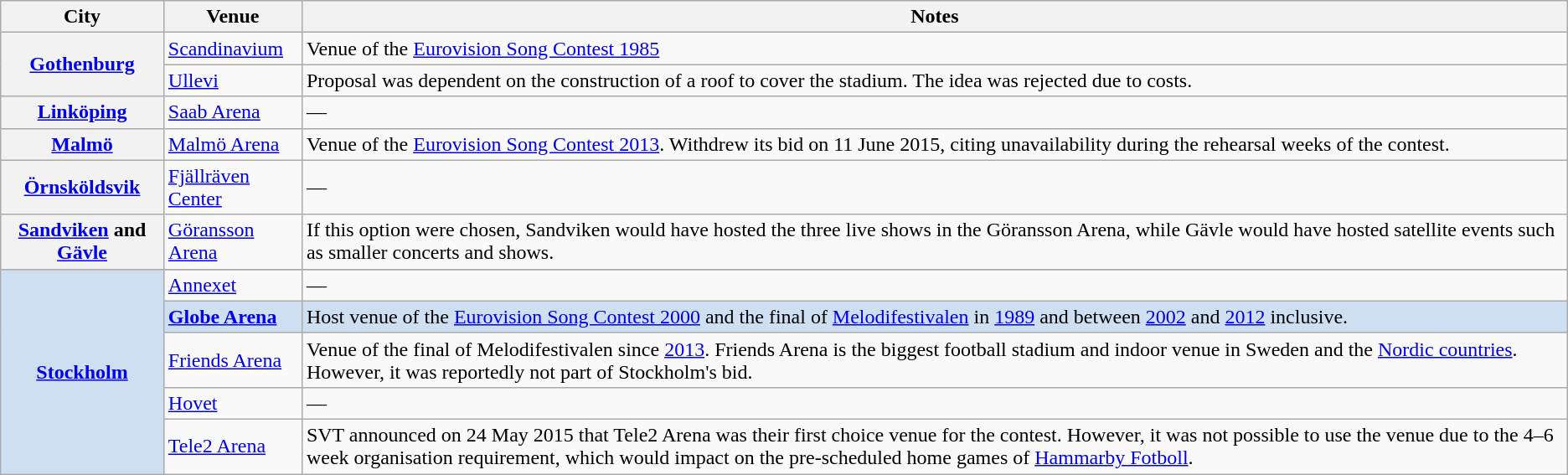<table class="wikitable plainrowheaders" style="text-align: left;">
<tr>
<th scope="col">City</th>
<th scope="col">Venue</th>
<th scope="col">Notes</th>
</tr>
<tr>
<th scope="row" rowspan="2"><a href='#'>Gothenburg</a></th>
<td><a href='#'>Scandinavium</a></td>
<td>Venue of the <a href='#'>Eurovision Song Contest 1985</a></td>
</tr>
<tr>
<td><a href='#'>Ullevi</a></td>
<td>Proposal was dependent on the construction of a roof to cover the stadium. The idea was rejected due to costs.</td>
</tr>
<tr>
<th scope="row"><a href='#'>Linköping</a></th>
<td><a href='#'>Saab Arena</a></td>
<td>—</td>
</tr>
<tr>
<th scope="row"><a href='#'>Malmö</a></th>
<td><a href='#'>Malmö Arena</a></td>
<td>Venue of the <a href='#'>Eurovision Song Contest 2013</a>. Withdrew its bid on 11 June 2015, citing unavailability during the rehearsal weeks of the contest.</td>
</tr>
<tr>
<th scope="row"><a href='#'>Örnsköldsvik</a></th>
<td><a href='#'>Fjällräven Center</a></td>
<td>—</td>
</tr>
<tr>
<th scope="row"><a href='#'>Sandviken</a> and <a href='#'>Gävle</a></th>
<td><a href='#'>Göransson Arena</a></td>
<td>If this option were chosen, Sandviken would have hosted the three live shows in the Göransson Arena, while Gävle would have hosted satellite events such as smaller concerts and shows.</td>
</tr>
<tr style="background:#CEDFF2;">
<th scope="row" style="background:#CEDFF2; font-weight:bold;" rowspan="6"><a href='#'>Stockholm</a></th>
</tr>
<tr>
<td><a href='#'>Annexet</a></td>
<td>—</td>
</tr>
<tr style="background:#CEDFF2;">
<td><strong><a href='#'>Globe Arena</a></strong> </td>
<td>Host venue of the <a href='#'>Eurovision Song Contest 2000</a> and the final of <a href='#'>Melodifestivalen</a> in <a href='#'>1989</a> and between <a href='#'>2002</a> and <a href='#'>2012</a> inclusive.</td>
</tr>
<tr>
<td><a href='#'>Friends Arena</a></td>
<td>Venue of the final of Melodifestivalen since <a href='#'>2013</a>. Friends Arena is the biggest football stadium and indoor venue in Sweden and the <a href='#'>Nordic countries</a>. However, it was reportedly not part of Stockholm's bid.</td>
</tr>
<tr>
<td><a href='#'>Hovet</a></td>
<td>—</td>
</tr>
<tr>
<td><a href='#'>Tele2 Arena</a></td>
<td>SVT announced on 24 May 2015 that Tele2 Arena was their first choice venue for the contest. However, it was not possible to use the venue due to the 4–6 week organisation requirement, which would impact on the pre-scheduled home games of <a href='#'>Hammarby Fotboll</a>.</td>
</tr>
</table>
